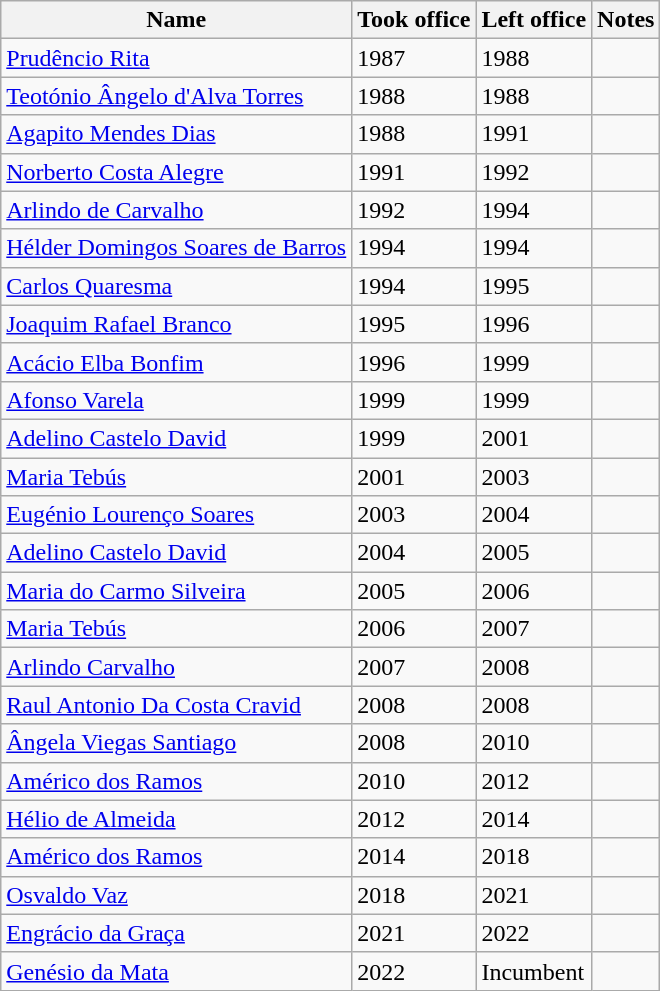<table class="wikitable">
<tr>
<th>Name</th>
<th>Took office</th>
<th>Left office</th>
<th>Notes</th>
</tr>
<tr>
<td><a href='#'>Prudêncio Rita</a></td>
<td>1987</td>
<td>1988</td>
<td></td>
</tr>
<tr>
<td><a href='#'>Teotónio Ângelo d'Alva Torres</a></td>
<td>1988</td>
<td>1988</td>
<td></td>
</tr>
<tr>
<td><a href='#'>Agapito Mendes Dias</a></td>
<td>1988</td>
<td>1991</td>
<td></td>
</tr>
<tr>
<td><a href='#'>Norberto Costa Alegre</a></td>
<td>1991</td>
<td>1992</td>
<td></td>
</tr>
<tr>
<td><a href='#'>Arlindo de Carvalho</a></td>
<td>1992</td>
<td>1994</td>
<td></td>
</tr>
<tr>
<td><a href='#'>Hélder Domingos Soares de Barros</a></td>
<td>1994</td>
<td>1994</td>
<td></td>
</tr>
<tr>
<td><a href='#'>Carlos Quaresma</a></td>
<td>1994</td>
<td>1995</td>
<td></td>
</tr>
<tr>
<td><a href='#'>Joaquim Rafael Branco</a></td>
<td>1995</td>
<td>1996</td>
<td></td>
</tr>
<tr>
<td><a href='#'>Acácio Elba Bonfim</a></td>
<td>1996</td>
<td>1999</td>
<td></td>
</tr>
<tr>
<td><a href='#'>Afonso Varela</a></td>
<td>1999</td>
<td>1999</td>
<td></td>
</tr>
<tr>
<td><a href='#'>Adelino Castelo David</a></td>
<td>1999</td>
<td>2001</td>
<td></td>
</tr>
<tr>
<td><a href='#'>Maria Tebús</a></td>
<td>2001</td>
<td>2003</td>
<td></td>
</tr>
<tr>
<td><a href='#'>Eugénio Lourenço Soares</a></td>
<td>2003</td>
<td>2004</td>
<td></td>
</tr>
<tr>
<td><a href='#'>Adelino Castelo David</a></td>
<td>2004</td>
<td>2005</td>
<td></td>
</tr>
<tr>
<td><a href='#'>Maria do Carmo Silveira</a></td>
<td>2005</td>
<td>2006</td>
<td></td>
</tr>
<tr>
<td><a href='#'>Maria Tebús</a></td>
<td>2006</td>
<td>2007</td>
<td></td>
</tr>
<tr>
<td><a href='#'>Arlindo Carvalho</a></td>
<td>2007</td>
<td>2008</td>
<td></td>
</tr>
<tr>
<td><a href='#'>Raul Antonio Da Costa Cravid</a></td>
<td>2008</td>
<td>2008</td>
<td></td>
</tr>
<tr>
<td><a href='#'>Ângela Viegas Santiago</a></td>
<td>2008</td>
<td>2010</td>
<td></td>
</tr>
<tr>
<td><a href='#'>Américo dos Ramos</a></td>
<td>2010</td>
<td>2012</td>
<td></td>
</tr>
<tr>
<td><a href='#'>Hélio de Almeida</a></td>
<td>2012</td>
<td>2014</td>
<td></td>
</tr>
<tr>
<td><a href='#'>Américo dos Ramos</a></td>
<td>2014</td>
<td>2018</td>
<td></td>
</tr>
<tr>
<td><a href='#'>Osvaldo Vaz</a></td>
<td>2018</td>
<td>2021</td>
<td></td>
</tr>
<tr>
<td><a href='#'>Engrácio da Graça</a></td>
<td>2021</td>
<td>2022</td>
<td></td>
</tr>
<tr>
<td><a href='#'>Genésio da Mata</a></td>
<td>2022</td>
<td>Incumbent</td>
<td></td>
</tr>
</table>
